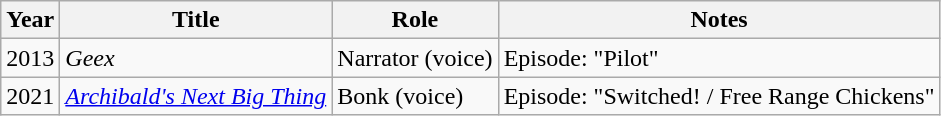<table class="wikitable sortable">
<tr>
<th>Year</th>
<th>Title</th>
<th>Role</th>
<th>Notes</th>
</tr>
<tr>
<td>2013</td>
<td><em>Geex</em></td>
<td>Narrator (voice)</td>
<td>Episode: "Pilot"</td>
</tr>
<tr>
<td>2021</td>
<td><em><a href='#'>Archibald's Next Big Thing</a></em></td>
<td>Bonk (voice)</td>
<td>Episode: "Switched! / Free Range Chickens"</td>
</tr>
</table>
